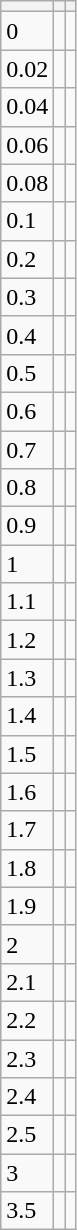<table class="wikitable" style="text-align:left;margin-left:24pt">
<tr>
<th></th>
<th></th>
<th></th>
</tr>
<tr>
<td>0</td>
<td></td>
<td></td>
</tr>
<tr>
<td>0.02</td>
<td></td>
<td></td>
</tr>
<tr>
<td>0.04</td>
<td></td>
<td></td>
</tr>
<tr>
<td>0.06</td>
<td></td>
<td></td>
</tr>
<tr>
<td>0.08</td>
<td></td>
<td></td>
</tr>
<tr>
<td>0.1</td>
<td></td>
<td></td>
</tr>
<tr>
<td>0.2</td>
<td></td>
<td></td>
</tr>
<tr>
<td>0.3</td>
<td></td>
<td></td>
</tr>
<tr>
<td>0.4</td>
<td></td>
<td></td>
</tr>
<tr>
<td>0.5</td>
<td></td>
<td></td>
</tr>
<tr>
<td>0.6</td>
<td></td>
<td></td>
</tr>
<tr>
<td>0.7</td>
<td></td>
<td></td>
</tr>
<tr>
<td>0.8</td>
<td></td>
<td></td>
</tr>
<tr>
<td>0.9</td>
<td></td>
<td></td>
</tr>
<tr>
<td>1</td>
<td></td>
<td></td>
</tr>
<tr>
<td>1.1</td>
<td></td>
<td></td>
</tr>
<tr>
<td>1.2</td>
<td></td>
<td></td>
</tr>
<tr>
<td>1.3</td>
<td></td>
<td></td>
</tr>
<tr>
<td>1.4</td>
<td></td>
<td></td>
</tr>
<tr>
<td>1.5</td>
<td></td>
<td></td>
</tr>
<tr>
<td>1.6</td>
<td></td>
<td></td>
</tr>
<tr>
<td>1.7</td>
<td></td>
<td></td>
</tr>
<tr>
<td>1.8</td>
<td></td>
<td></td>
</tr>
<tr>
<td>1.9</td>
<td></td>
<td></td>
</tr>
<tr>
<td>2</td>
<td></td>
<td></td>
</tr>
<tr>
<td>2.1</td>
<td></td>
<td></td>
</tr>
<tr>
<td>2.2</td>
<td></td>
<td></td>
</tr>
<tr>
<td>2.3</td>
<td></td>
<td></td>
</tr>
<tr>
<td>2.4</td>
<td></td>
<td></td>
</tr>
<tr>
<td>2.5</td>
<td></td>
<td></td>
</tr>
<tr>
<td>3</td>
<td></td>
<td></td>
</tr>
<tr>
<td>3.5</td>
<td></td>
<td></td>
</tr>
</table>
